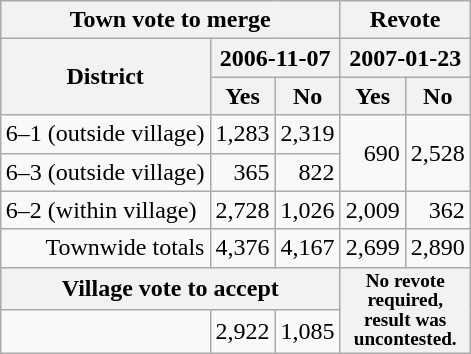<table class="wikitable" align="right" style="margin-left: 8px; text-align:right">
<tr>
<th colspan="3">Town vote to merge</th>
<th colspan="2">Revote</th>
</tr>
<tr>
<th rowspan="2">District</th>
<th colspan="2">2006-11-07</th>
<th colspan="2">2007-01-23</th>
</tr>
<tr>
<th>Yes</th>
<th>No</th>
<th>Yes</th>
<th>No</th>
</tr>
<tr>
<td align="left">6–1 (outside village)</td>
<td>1,283</td>
<td>2,319</td>
<td rowspan="2">690</td>
<td rowspan="2">2,528</td>
</tr>
<tr>
<td align="left">6–3 (outside village)</td>
<td>365</td>
<td>822</td>
</tr>
<tr>
<td align="left">6–2 (within village)</td>
<td>2,728</td>
<td>1,026</td>
<td>2,009</td>
<td>362</td>
</tr>
<tr>
<td>Townwide totals</td>
<td>4,376</td>
<td>4,167</td>
<td>2,699</td>
<td>2,890</td>
</tr>
<tr>
<th colspan="3">Village vote to accept</th>
<th colspan="2" rowspan="2" style="font-size: 80%; line-height: 100%;">No revote <br>required, <br>result was <br>uncontested.</th>
</tr>
<tr>
<td> </td>
<td>2,922</td>
<td>1,085</td>
</tr>
</table>
